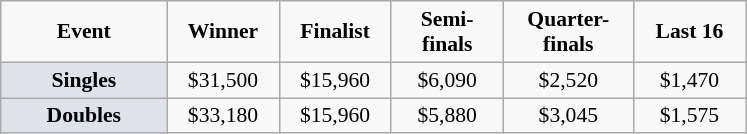<table class="wikitable" style="font-size:90%; text-align:center">
<tr>
<td width="104px"><strong>Event</strong></td>
<td width="68px"><strong>Winner</strong></td>
<td width="68px"><strong>Finalist</strong></td>
<td width="68px"><strong>Semi-finals</strong></td>
<td width="80px"><strong>Quarter-finals</strong></td>
<td width="68px"><strong>Last 16</strong></td>
</tr>
<tr>
<td bgcolor="#dfe2e9"><strong>Singles</strong></td>
<td>$31,500</td>
<td>$15,960</td>
<td>$6,090</td>
<td>$2,520</td>
<td>$1,470</td>
</tr>
<tr>
<td bgcolor="#dfe2e9"><strong>Doubles</strong></td>
<td>$33,180</td>
<td>$15,960</td>
<td>$5,880</td>
<td>$3,045</td>
<td>$1,575</td>
</tr>
</table>
